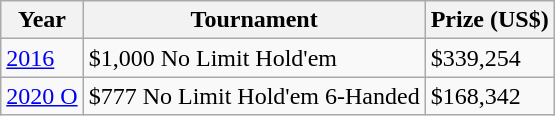<table class="wikitable">
<tr>
<th>Year</th>
<th>Tournament</th>
<th>Prize (US$)</th>
</tr>
<tr>
<td><a href='#'>2016</a></td>
<td>$1,000 No Limit Hold'em</td>
<td>$339,254</td>
</tr>
<tr>
<td><a href='#'>2020 O</a></td>
<td>$777 No Limit Hold'em 6-Handed</td>
<td>$168,342</td>
</tr>
</table>
